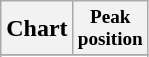<table class="wikitable sortable plainrowheaders">
<tr>
<th>Chart</th>
<th style="width:2em;font-size:80%;">Peak<br>position</th>
</tr>
<tr>
</tr>
<tr>
</tr>
<tr>
</tr>
<tr>
</tr>
<tr>
</tr>
<tr>
</tr>
<tr>
</tr>
<tr>
</tr>
<tr>
</tr>
<tr>
</tr>
<tr>
</tr>
</table>
